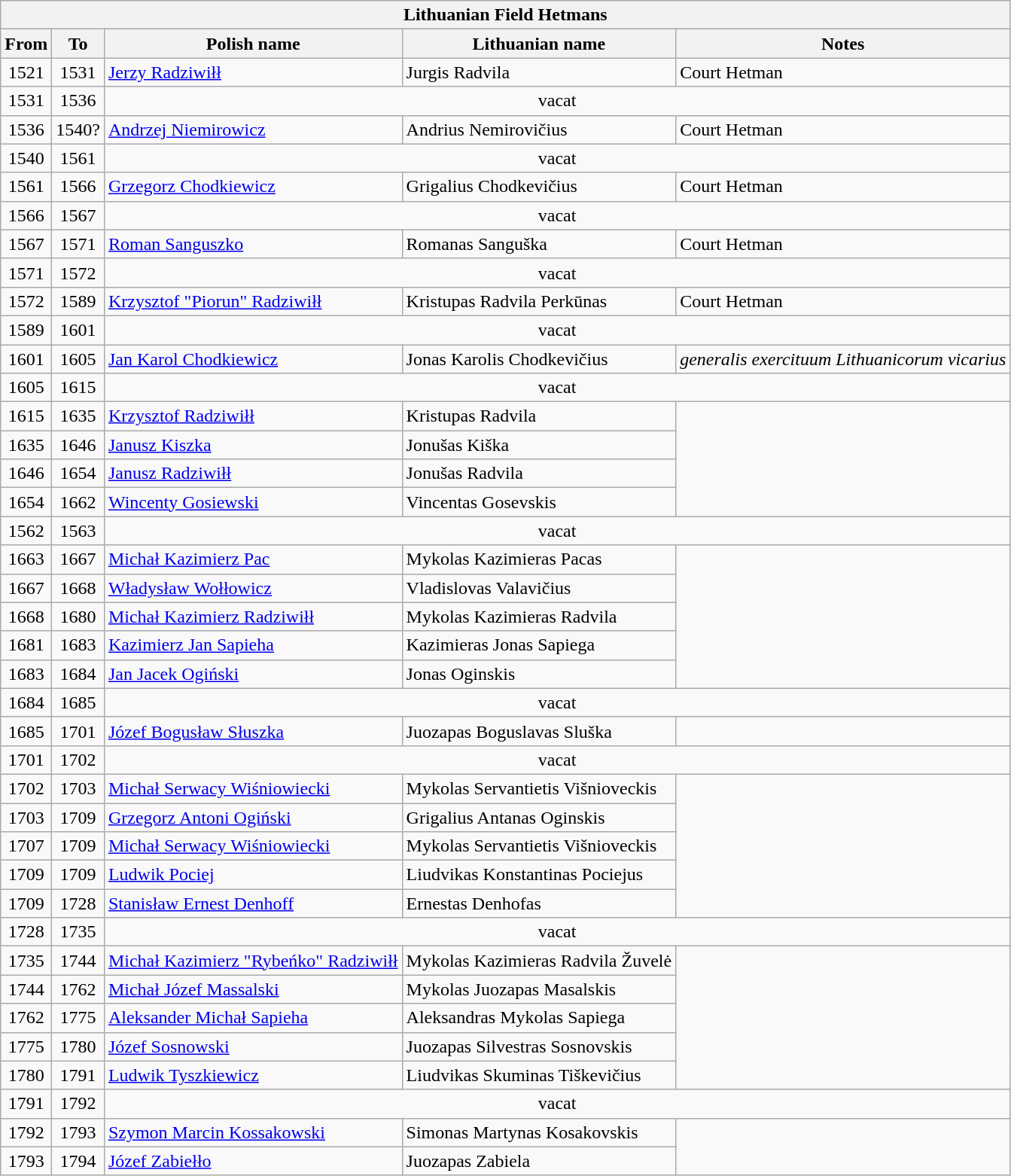<table class="wikitable sortable">
<tr>
<th colspan=5>Lithuanian Field Hetmans</th>
</tr>
<tr>
<th>From</th>
<th>To</th>
<th>Polish name</th>
<th>Lithuanian name</th>
<th>Notes</th>
</tr>
<tr>
<td align="center">1521</td>
<td align="center">1531</td>
<td><a href='#'>Jerzy Radziwiłł</a></td>
<td>Jurgis Radvila</td>
<td>Court Hetman</td>
</tr>
<tr>
<td align="center">1531</td>
<td align="center">1536</td>
<td colspan="3" align="center">vacat</td>
</tr>
<tr>
<td align="center">1536</td>
<td align="center">1540?</td>
<td><a href='#'>Andrzej Niemirowicz</a></td>
<td>Andrius Nemirovičius</td>
<td>Court Hetman</td>
</tr>
<tr>
<td align="center">1540</td>
<td align="center">1561</td>
<td colspan="3" align="center">vacat</td>
</tr>
<tr>
<td align="center">1561</td>
<td align="center">1566</td>
<td><a href='#'>Grzegorz Chodkiewicz</a></td>
<td>Grigalius Chodkevičius</td>
<td>Court Hetman</td>
</tr>
<tr>
<td align="center">1566</td>
<td align="center">1567</td>
<td colspan="3" align="center">vacat</td>
</tr>
<tr>
<td align="center">1567</td>
<td align="center">1571</td>
<td><a href='#'>Roman Sanguszko</a></td>
<td>Romanas Sanguška</td>
<td>Court Hetman</td>
</tr>
<tr>
<td align="center">1571</td>
<td align="center">1572</td>
<td colspan="3" align="center">vacat</td>
</tr>
<tr>
<td align="center">1572</td>
<td align="center">1589</td>
<td><a href='#'>Krzysztof "Piorun" Radziwiłł</a></td>
<td>Kristupas Radvila Perkūnas</td>
<td>Court Hetman</td>
</tr>
<tr>
<td align="center">1589</td>
<td align="center">1601</td>
<td colspan="3" align="center">vacat</td>
</tr>
<tr>
<td align="center">1601</td>
<td align="center">1605</td>
<td><a href='#'>Jan Karol Chodkiewicz</a></td>
<td>Jonas Karolis Chodkevičius</td>
<td><em>generalis exercituum Lithuanicorum vicarius</em></td>
</tr>
<tr>
<td align="center">1605</td>
<td align="center">1615</td>
<td colspan="3" align="center">vacat</td>
</tr>
<tr>
<td align="center">1615</td>
<td align="center">1635</td>
<td><a href='#'>Krzysztof Radziwiłł</a></td>
<td>Kristupas Radvila</td>
</tr>
<tr>
<td align="center">1635</td>
<td align="center">1646</td>
<td><a href='#'>Janusz Kiszka</a></td>
<td>Jonušas Kiška</td>
</tr>
<tr>
<td align="center">1646</td>
<td align="center">1654</td>
<td><a href='#'>Janusz Radziwiłł</a></td>
<td>Jonušas Radvila</td>
</tr>
<tr>
<td align="center">1654</td>
<td align="center">1662</td>
<td><a href='#'>Wincenty Gosiewski</a></td>
<td>Vincentas Gosevskis</td>
</tr>
<tr>
<td align="center">1562</td>
<td align="center">1563</td>
<td colspan="3" align="center">vacat</td>
</tr>
<tr>
<td align="center">1663</td>
<td align="center">1667</td>
<td><a href='#'>Michał Kazimierz Pac</a></td>
<td>Mykolas Kazimieras Pacas</td>
</tr>
<tr>
<td align="center">1667</td>
<td align="center">1668</td>
<td><a href='#'>Władysław Wołłowicz</a></td>
<td>Vladislovas Valavičius</td>
</tr>
<tr>
<td align="center">1668</td>
<td align="center">1680</td>
<td><a href='#'>Michał Kazimierz Radziwiłł</a></td>
<td>Mykolas Kazimieras Radvila</td>
</tr>
<tr>
<td align="center">1681</td>
<td align="center">1683</td>
<td><a href='#'>Kazimierz Jan Sapieha</a></td>
<td>Kazimieras Jonas Sapiega</td>
</tr>
<tr>
<td align="center">1683</td>
<td align="center">1684</td>
<td><a href='#'>Jan Jacek Ogiński</a></td>
<td>Jonas Oginskis</td>
</tr>
<tr>
<td align="center">1684</td>
<td align="center">1685</td>
<td colspan="3" align="center">vacat</td>
</tr>
<tr>
<td align="center">1685</td>
<td align="center">1701</td>
<td><a href='#'>Józef Bogusław Słuszka</a></td>
<td>Juozapas Boguslavas Sluška</td>
</tr>
<tr>
<td align="center">1701</td>
<td align="center">1702</td>
<td colspan="3" align="center">vacat</td>
</tr>
<tr>
<td align="center">1702</td>
<td align="center">1703</td>
<td><a href='#'>Michał Serwacy Wiśniowiecki</a></td>
<td>Mykolas Servantietis Višnioveckis</td>
</tr>
<tr>
<td align="center">1703</td>
<td align="center">1709</td>
<td><a href='#'>Grzegorz Antoni Ogiński</a></td>
<td>Grigalius Antanas Oginskis</td>
</tr>
<tr>
<td align="center">1707</td>
<td align="center">1709</td>
<td><a href='#'>Michał Serwacy Wiśniowiecki</a></td>
<td>Mykolas Servantietis Višnioveckis</td>
</tr>
<tr>
<td align="center">1709</td>
<td align="center">1709</td>
<td><a href='#'>Ludwik Pociej</a></td>
<td>Liudvikas Konstantinas Pociejus</td>
</tr>
<tr>
<td align="center">1709</td>
<td align="center">1728</td>
<td><a href='#'>Stanisław Ernest Denhoff</a></td>
<td>Ernestas Denhofas</td>
</tr>
<tr>
<td align="center">1728</td>
<td align="center">1735</td>
<td colspan="3" align="center">vacat</td>
</tr>
<tr>
<td align="center">1735</td>
<td align="center">1744</td>
<td><a href='#'>Michał Kazimierz "Rybeńko" Radziwiłł</a></td>
<td>Mykolas Kazimieras Radvila Žuvelė</td>
</tr>
<tr>
<td align="center">1744</td>
<td align="center">1762</td>
<td><a href='#'>Michał Józef Massalski</a></td>
<td>Mykolas Juozapas Masalskis</td>
</tr>
<tr>
<td align="center">1762</td>
<td align="center">1775</td>
<td><a href='#'>Aleksander Michał Sapieha</a></td>
<td>Aleksandras Mykolas Sapiega</td>
</tr>
<tr>
<td align="center">1775</td>
<td align="center">1780</td>
<td><a href='#'>Józef Sosnowski</a></td>
<td>Juozapas Silvestras Sosnovskis</td>
</tr>
<tr>
<td align="center">1780</td>
<td align="center">1791</td>
<td><a href='#'>Ludwik Tyszkiewicz</a></td>
<td>Liudvikas Skuminas Tiškevičius</td>
</tr>
<tr>
<td align="center">1791</td>
<td align="center">1792</td>
<td colspan="3" align="center">vacat</td>
</tr>
<tr>
<td align="center">1792</td>
<td align="center">1793</td>
<td><a href='#'>Szymon Marcin Kossakowski</a></td>
<td>Simonas Martynas Kosakovskis</td>
</tr>
<tr>
<td align="center">1793</td>
<td align="center">1794</td>
<td><a href='#'>Józef Zabiełło</a></td>
<td>Juozapas Zabiela</td>
</tr>
</table>
